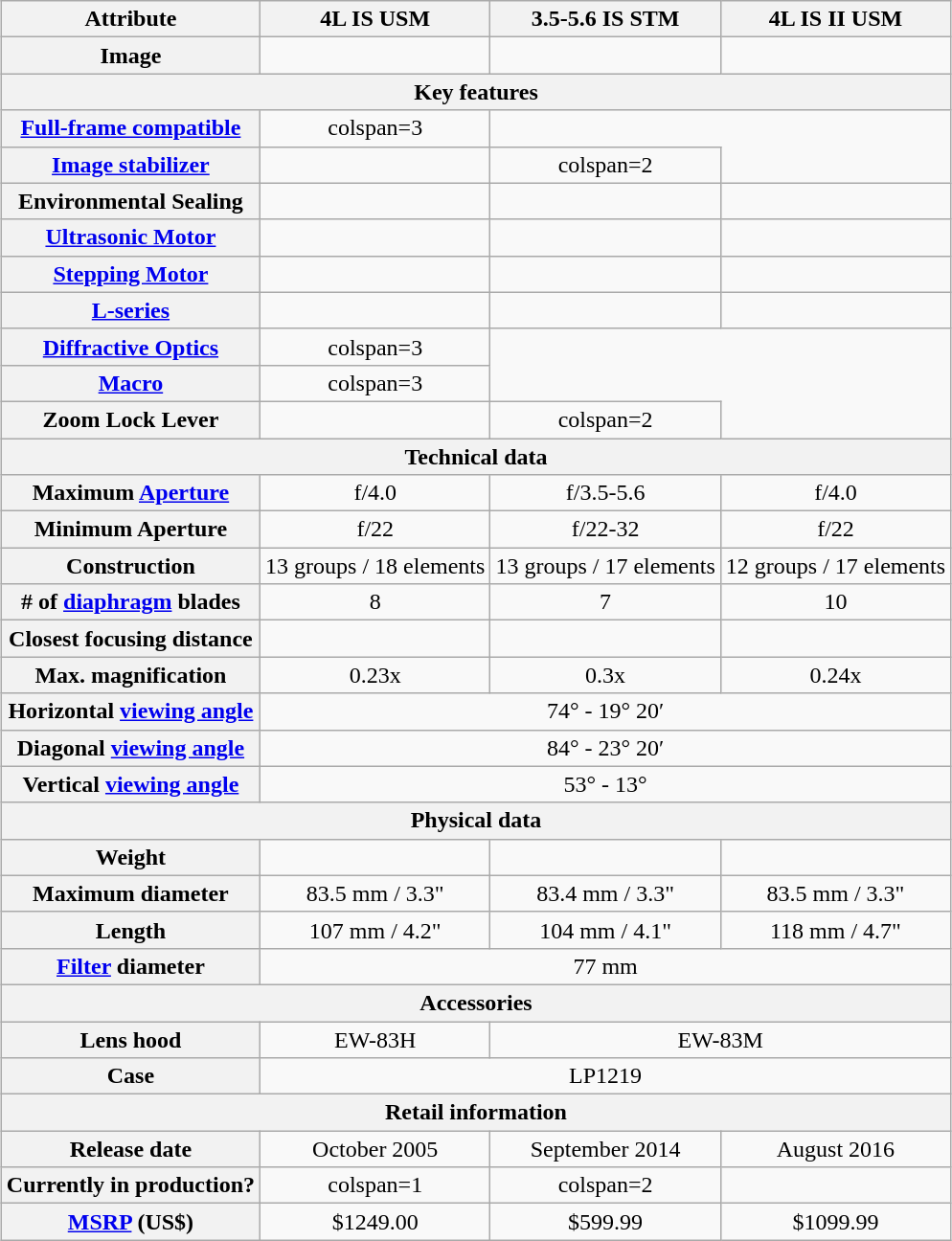<table class="wikitable" style="margin: 1em auto; text-align:center;">
<tr>
<th>Attribute</th>
<th>4L IS USM</th>
<th>3.5-5.6 IS STM</th>
<th>4L IS II USM</th>
</tr>
<tr>
<th>Image</th>
<td></td>
<td></td>
<td></td>
</tr>
<tr>
<th colspan=4>Key features</th>
</tr>
<tr>
<th><a href='#'>Full-frame compatible</a></th>
<td>colspan=3 </td>
</tr>
<tr>
<th><a href='#'>Image stabilizer</a></th>
<td></td>
<td>colspan=2 </td>
</tr>
<tr>
<th>Environmental Sealing</th>
<td></td>
<td></td>
<td></td>
</tr>
<tr>
<th><a href='#'>Ultrasonic Motor</a></th>
<td></td>
<td></td>
<td></td>
</tr>
<tr>
<th><a href='#'>Stepping Motor</a></th>
<td></td>
<td></td>
<td></td>
</tr>
<tr>
<th><a href='#'>L-series</a></th>
<td></td>
<td></td>
<td></td>
</tr>
<tr>
<th><a href='#'>Diffractive Optics</a></th>
<td>colspan=3 </td>
</tr>
<tr>
<th><a href='#'>Macro</a></th>
<td>colspan=3 </td>
</tr>
<tr>
<th>Zoom Lock Lever</th>
<td></td>
<td>colspan=2 </td>
</tr>
<tr>
<th colspan=4>Technical data</th>
</tr>
<tr>
<th>Maximum <a href='#'>Aperture</a></th>
<td>f/4.0</td>
<td>f/3.5-5.6</td>
<td>f/4.0</td>
</tr>
<tr>
<th>Minimum Aperture</th>
<td>f/22</td>
<td>f/22-32</td>
<td>f/22</td>
</tr>
<tr>
<th>Construction</th>
<td>13 groups / 18 elements</td>
<td>13 groups / 17 elements</td>
<td>12 groups / 17 elements</td>
</tr>
<tr>
<th># of <a href='#'>diaphragm</a> blades</th>
<td>8</td>
<td>7</td>
<td>10</td>
</tr>
<tr>
<th>Closest focusing distance</th>
<td></td>
<td></td>
<td></td>
</tr>
<tr>
<th>Max. magnification</th>
<td>0.23x</td>
<td>0.3x</td>
<td>0.24x</td>
</tr>
<tr>
<th>Horizontal <a href='#'>viewing angle</a></th>
<td colspan=3>74° - 19° 20′</td>
</tr>
<tr>
<th>Diagonal <a href='#'>viewing angle</a></th>
<td colspan=3>84° - 23° 20′</td>
</tr>
<tr>
<th>Vertical <a href='#'>viewing angle</a></th>
<td colspan=3>53° - 13°</td>
</tr>
<tr>
<th colspan=4>Physical data</th>
</tr>
<tr>
<th>Weight</th>
<td></td>
<td></td>
<td></td>
</tr>
<tr>
<th>Maximum diameter</th>
<td>83.5 mm / 3.3"</td>
<td>83.4 mm / 3.3"</td>
<td>83.5 mm / 3.3"</td>
</tr>
<tr>
<th>Length</th>
<td>107 mm / 4.2"</td>
<td>104 mm / 4.1"</td>
<td>118 mm / 4.7"</td>
</tr>
<tr>
<th><a href='#'>Filter</a> diameter</th>
<td colspan=3>77 mm</td>
</tr>
<tr>
<th colspan=4>Accessories</th>
</tr>
<tr>
<th>Lens hood</th>
<td>EW-83H</td>
<td colspan=2>EW-83M</td>
</tr>
<tr>
<th>Case</th>
<td colspan=3>LP1219</td>
</tr>
<tr>
<th colspan=4>Retail information</th>
</tr>
<tr>
<th>Release date</th>
<td>October 2005</td>
<td>September 2014</td>
<td>August 2016</td>
</tr>
<tr>
<th>Currently in production?</th>
<td>colspan=1 </td>
<td>colspan=2 </td>
</tr>
<tr>
<th><a href='#'>MSRP</a> (US$)</th>
<td>$1249.00</td>
<td>$599.99</td>
<td>$1099.99</td>
</tr>
</table>
